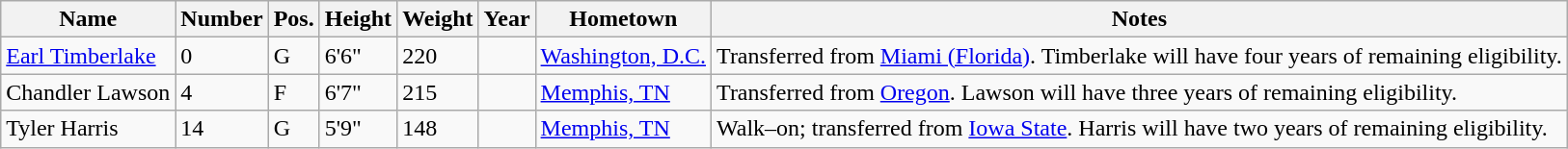<table class="wikitable sortable" border="1">
<tr>
<th>Name</th>
<th>Number</th>
<th>Pos.</th>
<th>Height</th>
<th>Weight</th>
<th>Year</th>
<th>Hometown</th>
<th class="unsortable">Notes</th>
</tr>
<tr>
<td><a href='#'>Earl Timberlake</a></td>
<td>0</td>
<td>G</td>
<td>6'6"</td>
<td>220</td>
<td></td>
<td><a href='#'>Washington, D.C.</a></td>
<td>Transferred from <a href='#'>Miami (Florida)</a>. Timberlake will have four years of remaining eligibility.</td>
</tr>
<tr>
<td>Chandler Lawson</td>
<td>4</td>
<td>F</td>
<td>6'7"</td>
<td>215</td>
<td></td>
<td><a href='#'>Memphis, TN</a></td>
<td>Transferred from <a href='#'>Oregon</a>. Lawson will have three years of remaining eligibility.</td>
</tr>
<tr>
<td>Tyler Harris</td>
<td>14</td>
<td>G</td>
<td>5'9"</td>
<td>148</td>
<td></td>
<td><a href='#'>Memphis, TN</a></td>
<td>Walk–on; transferred from <a href='#'>Iowa State</a>. Harris will have two years of remaining eligibility.</td>
</tr>
</table>
